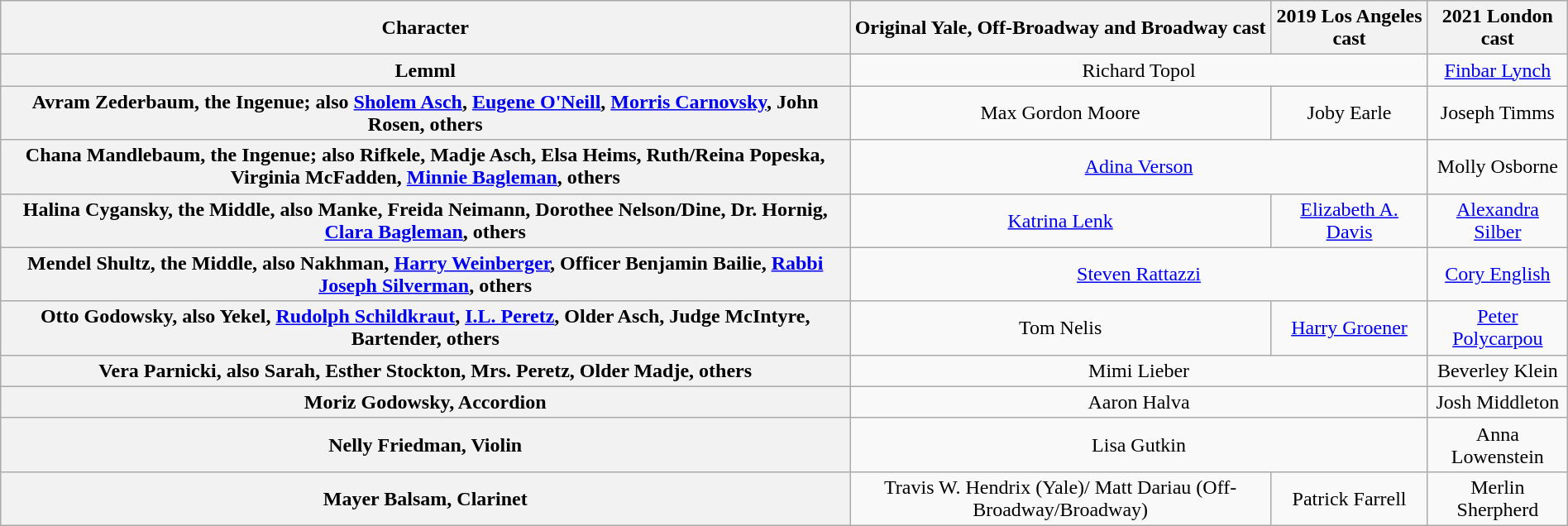<table class="wikitable" style="width:100%; text-align:center;">
<tr>
<th>Character</th>
<th>Original Yale, Off-Broadway and Broadway cast</th>
<th>2019 Los Angeles cast</th>
<th>2021 London cast</th>
</tr>
<tr>
<th>Lemml</th>
<td colspan="2" align=center>Richard Topol</td>
<td><a href='#'>Finbar Lynch</a></td>
</tr>
<tr>
<th>Avram Zederbaum, the Ingenue; also <a href='#'>Sholem Asch</a>, <a href='#'>Eugene O'Neill</a>, <a href='#'>Morris Carnovsky</a>, John Rosen, others</th>
<td>Max Gordon Moore</td>
<td>Joby Earle</td>
<td>Joseph Timms</td>
</tr>
<tr>
<th>Chana Mandlebaum, the Ingenue; also Rifkele, Madje Asch, Elsa Heims, Ruth/Reina Popeska, Virginia McFadden, <a href='#'>Minnie Bagleman</a>, others</th>
<td colspan="2" align=center><a href='#'>Adina Verson</a></td>
<td>Molly Osborne</td>
</tr>
<tr>
<th>Halina Cygansky, the Middle, also Manke, Freida Neimann, Dorothee Nelson/Dine, Dr. Hornig, <a href='#'>Clara Bagleman</a>, others</th>
<td><a href='#'>Katrina Lenk</a></td>
<td><a href='#'>Elizabeth A. Davis</a></td>
<td><a href='#'>Alexandra Silber</a></td>
</tr>
<tr>
<th>Mendel Shultz, the Middle, also Nakhman, <a href='#'>Harry Weinberger</a>, Officer Benjamin Bailie, <a href='#'>Rabbi Joseph Silverman</a>, others</th>
<td colspan="2" align=center><a href='#'>Steven Rattazzi</a></td>
<td><a href='#'>Cory English</a></td>
</tr>
<tr>
<th>Otto Godowsky, also Yekel, <a href='#'>Rudolph Schildkraut</a>, <a href='#'>I.L. Peretz</a>, Older Asch, Judge McIntyre, Bartender, others</th>
<td>Tom Nelis</td>
<td><a href='#'>Harry Groener</a></td>
<td><a href='#'>Peter Polycarpou</a></td>
</tr>
<tr>
<th>Vera Parnicki, also Sarah, Esther Stockton, Mrs. Peretz, Older Madje, others</th>
<td colspan="2" align=center>Mimi Lieber</td>
<td>Beverley Klein</td>
</tr>
<tr>
<th>Moriz Godowsky, Accordion</th>
<td colspan="2" align=center>Aaron Halva</td>
<td>Josh Middleton</td>
</tr>
<tr>
<th>Nelly Friedman, Violin</th>
<td colspan="2" align=center>Lisa Gutkin</td>
<td>Anna Lowenstein</td>
</tr>
<tr>
<th>Mayer Balsam, Clarinet</th>
<td>Travis W. Hendrix (Yale)/ Matt Dariau (Off-Broadway/Broadway)</td>
<td>Patrick Farrell</td>
<td>Merlin Sherpherd</td>
</tr>
</table>
